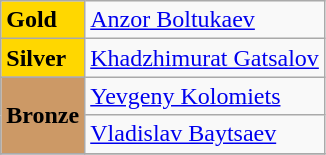<table class="wikitable">
<tr>
<td bgcolor="gold"><strong>Gold</strong></td>
<td> <a href='#'>Anzor Boltukaev</a></td>
</tr>
<tr>
<td bgcolor="gold"><strong>Silver</strong></td>
<td> <a href='#'>Khadzhimurat Gatsalov</a></td>
</tr>
<tr>
<td rowspan="2" bgcolor="#cc9966"><strong>Bronze</strong></td>
<td> <a href='#'>Yevgeny Kolomiets</a></td>
</tr>
<tr>
<td> <a href='#'>Vladislav Baytsaev</a></td>
</tr>
<tr>
</tr>
</table>
